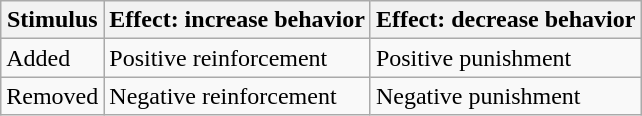<table class="wikitable">
<tr>
<th>Stimulus</th>
<th>Effect: increase behavior</th>
<th>Effect: decrease behavior</th>
</tr>
<tr>
<td>Added</td>
<td>Positive reinforcement</td>
<td>Positive punishment</td>
</tr>
<tr>
<td>Removed</td>
<td>Negative reinforcement</td>
<td>Negative punishment</td>
</tr>
</table>
